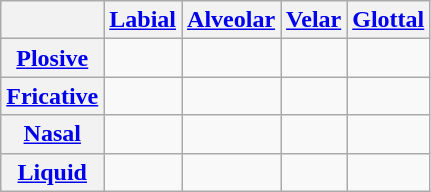<table class="wikitable" style="text-align:center;">
<tr>
<th></th>
<th><a href='#'>Labial</a></th>
<th><a href='#'>Alveolar</a></th>
<th><a href='#'>Velar</a></th>
<th><a href='#'>Glottal</a></th>
</tr>
<tr>
<th><a href='#'>Plosive</a></th>
<td></td>
<td></td>
<td></td>
<td></td>
</tr>
<tr>
<th><a href='#'>Fricative</a></th>
<td> </td>
<td></td>
<td></td>
<td></td>
</tr>
<tr>
<th><a href='#'>Nasal</a></th>
<td></td>
<td></td>
<td></td>
<td></td>
</tr>
<tr>
<th><a href='#'>Liquid</a></th>
<td></td>
<td></td>
<td></td>
<td></td>
</tr>
</table>
